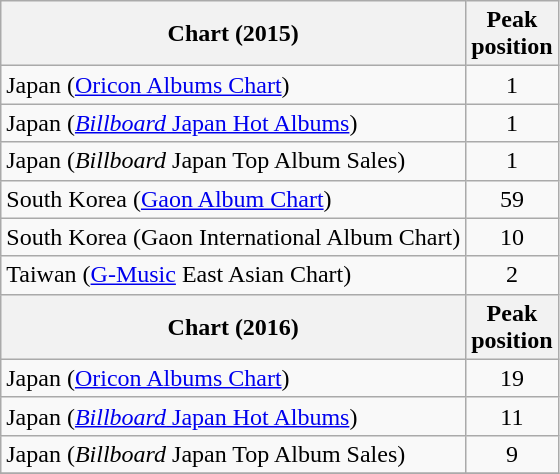<table class="wikitable sortable">
<tr>
<th>Chart (2015)</th>
<th>Peak<br>position</th>
</tr>
<tr>
<td>Japan (<a href='#'>Oricon Albums Chart</a>)</td>
<td align="center">1</td>
</tr>
<tr>
<td>Japan (<a href='#'><em>Billboard</em> Japan Hot Albums</a>)</td>
<td align="center">1</td>
</tr>
<tr>
<td>Japan (<em>Billboard</em> Japan Top Album Sales)</td>
<td align="center">1</td>
</tr>
<tr>
<td>South Korea (<a href='#'>Gaon Album Chart</a>)</td>
<td align="center">59</td>
</tr>
<tr>
<td>South Korea (Gaon International Album Chart)</td>
<td align="center">10</td>
</tr>
<tr>
<td>Taiwan (<a href='#'>G-Music</a> East Asian Chart)</td>
<td align="center">2</td>
</tr>
<tr>
<th>Chart (2016)</th>
<th>Peak<br>position</th>
</tr>
<tr>
<td>Japan (<a href='#'>Oricon Albums Chart</a>)</td>
<td align="center">19</td>
</tr>
<tr>
<td>Japan (<a href='#'><em>Billboard</em> Japan Hot Albums</a>)</td>
<td align="center">11</td>
</tr>
<tr>
<td>Japan (<em>Billboard</em> Japan Top Album Sales)</td>
<td align="center">9</td>
</tr>
<tr>
</tr>
</table>
